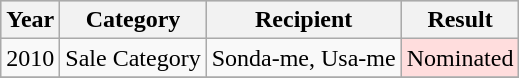<table class="wikitable">
<tr align="center" bgcolor="#cccccc">
<th>Year</th>
<th>Category</th>
<th>Recipient</th>
<th>Result</th>
</tr>
<tr>
<td>2010</td>
<td>Sale Category</td>
<td>Sonda-me, Usa-me</td>
<td style="background: #ffdddd" align="center" class="table-yes2">Nominated</td>
</tr>
<tr>
</tr>
</table>
